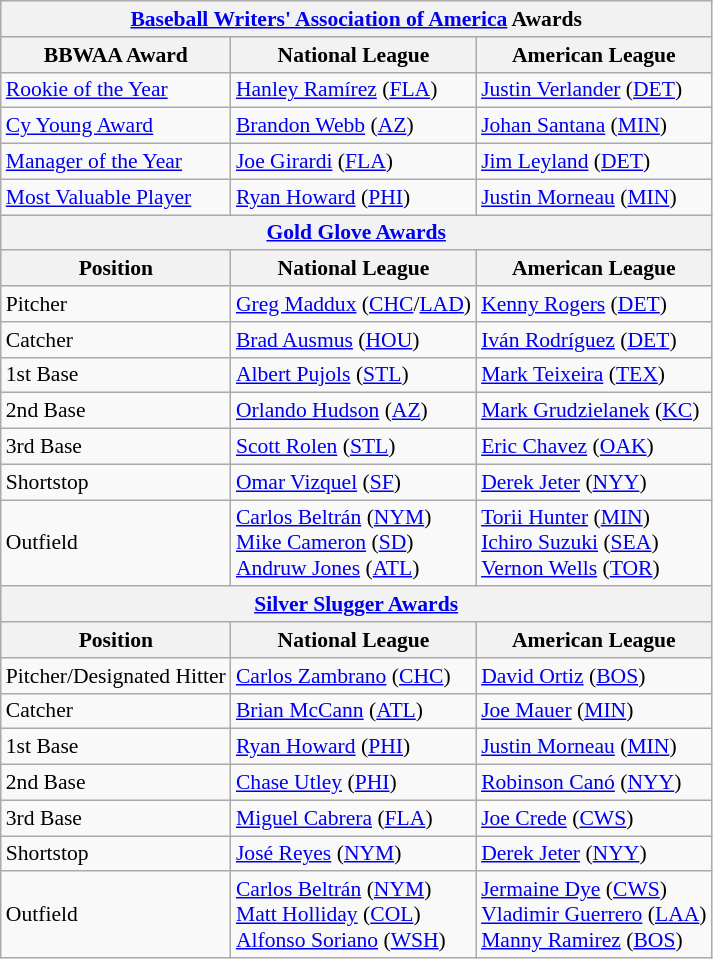<table class="wikitable" style="font-size:90%;">
<tr>
<th colspan="9"><a href='#'>Baseball Writers' Association of America</a> Awards</th>
</tr>
<tr>
<th>BBWAA Award</th>
<th>National League</th>
<th>American League</th>
</tr>
<tr>
<td><a href='#'>Rookie of the Year</a></td>
<td><a href='#'>Hanley Ramírez</a> (<a href='#'>FLA</a>)</td>
<td><a href='#'>Justin Verlander</a> (<a href='#'>DET</a>)</td>
</tr>
<tr>
<td><a href='#'>Cy Young Award</a></td>
<td><a href='#'>Brandon Webb</a> (<a href='#'>AZ</a>)</td>
<td><a href='#'>Johan Santana</a> (<a href='#'>MIN</a>)</td>
</tr>
<tr>
<td><a href='#'>Manager of the Year</a></td>
<td><a href='#'>Joe Girardi</a> (<a href='#'>FLA</a>)</td>
<td><a href='#'>Jim Leyland</a> (<a href='#'>DET</a>)</td>
</tr>
<tr>
<td><a href='#'>Most Valuable Player</a></td>
<td><a href='#'>Ryan Howard</a> (<a href='#'>PHI</a>)</td>
<td><a href='#'>Justin Morneau</a> (<a href='#'>MIN</a>)</td>
</tr>
<tr>
<th colspan="9"><a href='#'>Gold Glove Awards</a></th>
</tr>
<tr>
<th>Position</th>
<th>National League</th>
<th>American League</th>
</tr>
<tr>
<td>Pitcher</td>
<td><a href='#'>Greg Maddux</a> (<a href='#'>CHC</a>/<a href='#'>LAD</a>)</td>
<td><a href='#'>Kenny Rogers</a> (<a href='#'>DET</a>)</td>
</tr>
<tr>
<td>Catcher</td>
<td><a href='#'>Brad Ausmus</a> (<a href='#'>HOU</a>)</td>
<td><a href='#'>Iván Rodríguez</a> (<a href='#'>DET</a>)</td>
</tr>
<tr>
<td>1st Base</td>
<td><a href='#'>Albert Pujols</a> (<a href='#'>STL</a>)</td>
<td><a href='#'>Mark Teixeira</a> (<a href='#'>TEX</a>)</td>
</tr>
<tr>
<td>2nd Base</td>
<td><a href='#'>Orlando Hudson</a> (<a href='#'>AZ</a>)</td>
<td><a href='#'>Mark Grudzielanek</a> (<a href='#'>KC</a>)</td>
</tr>
<tr>
<td>3rd Base</td>
<td><a href='#'>Scott Rolen</a> (<a href='#'>STL</a>)</td>
<td><a href='#'>Eric Chavez</a> (<a href='#'>OAK</a>)</td>
</tr>
<tr>
<td>Shortstop</td>
<td><a href='#'>Omar Vizquel</a> (<a href='#'>SF</a>)</td>
<td><a href='#'>Derek Jeter</a> (<a href='#'>NYY</a>)</td>
</tr>
<tr>
<td>Outfield</td>
<td><a href='#'>Carlos Beltrán</a> (<a href='#'>NYM</a>)<br><a href='#'>Mike Cameron</a> (<a href='#'>SD</a>)<br><a href='#'>Andruw Jones</a> (<a href='#'>ATL</a>)</td>
<td><a href='#'>Torii Hunter</a> (<a href='#'>MIN</a>)<br><a href='#'>Ichiro Suzuki</a> (<a href='#'>SEA</a>)<br><a href='#'>Vernon Wells</a> (<a href='#'>TOR</a>)</td>
</tr>
<tr>
<th colspan="9"><a href='#'>Silver Slugger Awards</a></th>
</tr>
<tr>
<th>Position</th>
<th>National League</th>
<th>American League</th>
</tr>
<tr>
<td>Pitcher/Designated Hitter</td>
<td><a href='#'>Carlos Zambrano</a> (<a href='#'>CHC</a>)</td>
<td><a href='#'>David Ortiz</a> (<a href='#'>BOS</a>)</td>
</tr>
<tr>
<td>Catcher</td>
<td><a href='#'>Brian McCann</a> (<a href='#'>ATL</a>)</td>
<td><a href='#'>Joe Mauer</a> (<a href='#'>MIN</a>)</td>
</tr>
<tr>
<td>1st Base</td>
<td><a href='#'>Ryan Howard</a> (<a href='#'>PHI</a>)</td>
<td><a href='#'>Justin Morneau</a> (<a href='#'>MIN</a>)</td>
</tr>
<tr>
<td>2nd Base</td>
<td><a href='#'>Chase Utley</a> (<a href='#'>PHI</a>)</td>
<td><a href='#'>Robinson Canó</a> (<a href='#'>NYY</a>)</td>
</tr>
<tr>
<td>3rd Base</td>
<td><a href='#'>Miguel Cabrera</a> (<a href='#'>FLA</a>)</td>
<td><a href='#'>Joe Crede</a> (<a href='#'>CWS</a>)</td>
</tr>
<tr>
<td>Shortstop</td>
<td><a href='#'>José Reyes</a> (<a href='#'>NYM</a>)</td>
<td><a href='#'>Derek Jeter</a> (<a href='#'>NYY</a>)</td>
</tr>
<tr>
<td>Outfield</td>
<td><a href='#'>Carlos Beltrán</a> (<a href='#'>NYM</a>)<br><a href='#'>Matt Holliday</a> (<a href='#'>COL</a>)<br><a href='#'>Alfonso Soriano</a> (<a href='#'>WSH</a>)</td>
<td><a href='#'>Jermaine Dye</a> (<a href='#'>CWS</a>)<br><a href='#'>Vladimir Guerrero</a> (<a href='#'>LAA</a>)<br><a href='#'>Manny Ramirez</a> (<a href='#'>BOS</a>)</td>
</tr>
</table>
